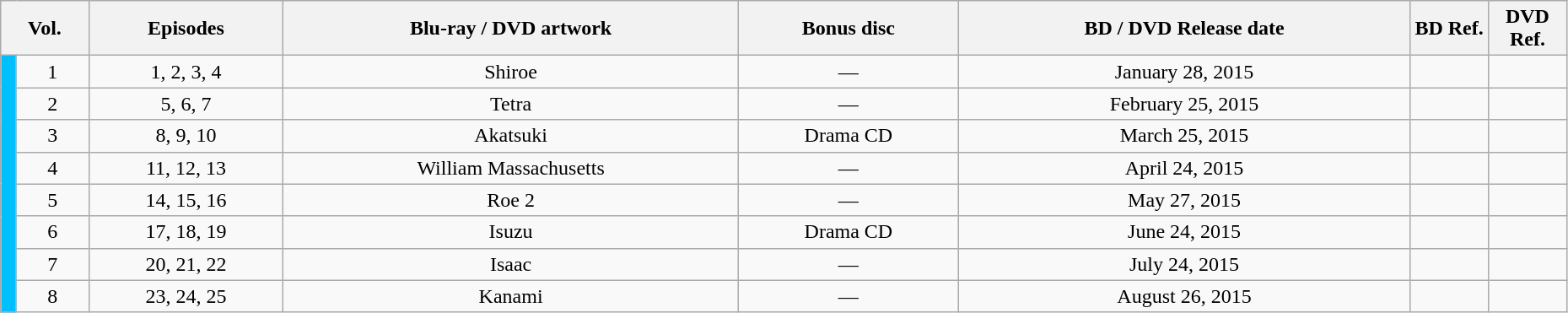<table class="wikitable" style="text-align: center; width: 98%;">
<tr>
<th colspan="2">Vol.</th>
<th>Episodes</th>
<th>Blu-ray / DVD artwork</th>
<th>Bonus disc</th>
<th>BD / DVD Release date</th>
<th width="5%">BD Ref.</th>
<th width="5%">DVD Ref.</th>
</tr>
<tr>
<td rowspan="10" width="1%" style="background: DeepSkyBlue;"></td>
<td>1</td>
<td>1, 2, 3, 4</td>
<td>Shiroe</td>
<td>—</td>
<td>January 28, 2015</td>
<td></td>
<td></td>
</tr>
<tr>
<td>2</td>
<td>5, 6, 7</td>
<td>Tetra</td>
<td>—</td>
<td>February 25, 2015</td>
<td></td>
<td></td>
</tr>
<tr>
<td>3</td>
<td>8, 9, 10</td>
<td>Akatsuki</td>
<td>Drama CD</td>
<td>March 25, 2015</td>
<td></td>
<td></td>
</tr>
<tr>
<td>4</td>
<td>11, 12, 13</td>
<td>William Massachusetts</td>
<td>—</td>
<td>April 24, 2015</td>
<td></td>
<td></td>
</tr>
<tr>
<td>5</td>
<td>14, 15, 16</td>
<td>Roe 2</td>
<td>—</td>
<td>May 27, 2015</td>
<td></td>
<td></td>
</tr>
<tr>
<td>6</td>
<td>17, 18, 19</td>
<td>Isuzu</td>
<td>Drama CD</td>
<td>June 24, 2015</td>
<td></td>
<td></td>
</tr>
<tr>
<td>7</td>
<td>20, 21, 22</td>
<td>Isaac</td>
<td>—</td>
<td>July 24, 2015</td>
<td></td>
<td></td>
</tr>
<tr>
<td>8</td>
<td>23, 24, 25</td>
<td>Kanami</td>
<td>—</td>
<td>August 26, 2015</td>
<td></td>
<td></td>
</tr>
</table>
